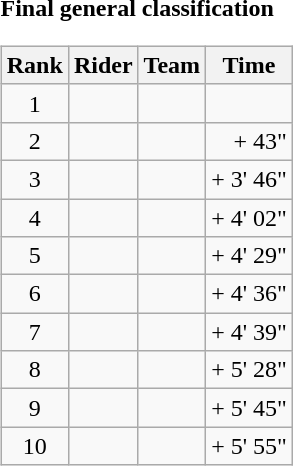<table>
<tr>
<td><strong>Final general classification</strong><br><table class="wikitable">
<tr>
<th scope="col">Rank</th>
<th scope="col">Rider</th>
<th scope="col">Team</th>
<th scope="col">Time</th>
</tr>
<tr>
<td style="text-align:center;">1</td>
<td></td>
<td></td>
<td style="text-align:right;"></td>
</tr>
<tr>
<td style="text-align:center;">2</td>
<td></td>
<td></td>
<td style="text-align:right;">+ 43"</td>
</tr>
<tr>
<td style="text-align:center;">3</td>
<td></td>
<td></td>
<td style="text-align:right;">+ 3' 46"</td>
</tr>
<tr>
<td style="text-align:center;">4</td>
<td></td>
<td></td>
<td style="text-align:right;">+ 4' 02"</td>
</tr>
<tr>
<td style="text-align:center;">5</td>
<td></td>
<td></td>
<td style="text-align:right;">+ 4' 29"</td>
</tr>
<tr>
<td style="text-align:center;">6</td>
<td></td>
<td></td>
<td style="text-align:right;">+ 4' 36"</td>
</tr>
<tr>
<td style="text-align:center;">7</td>
<td></td>
<td></td>
<td style="text-align:right;">+ 4' 39"</td>
</tr>
<tr>
<td style="text-align:center;">8</td>
<td></td>
<td></td>
<td style="text-align:right;">+ 5' 28"</td>
</tr>
<tr>
<td style="text-align:center;">9</td>
<td></td>
<td></td>
<td style="text-align:right;">+ 5' 45"</td>
</tr>
<tr>
<td style="text-align:center;">10</td>
<td></td>
<td></td>
<td style="text-align:right;">+ 5' 55"</td>
</tr>
</table>
</td>
</tr>
</table>
